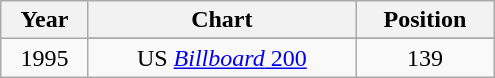<table class="wikitable" width="330px">
<tr>
<th align="center">Year</th>
<th align="center">Chart</th>
<th align="center">Position</th>
</tr>
<tr>
<td align="center" rowspan="2">1995<br></td>
</tr>
<tr>
<td align="center">US <a href='#'><em>Billboard</em> 200</a></td>
<td align="center">139</td>
</tr>
</table>
